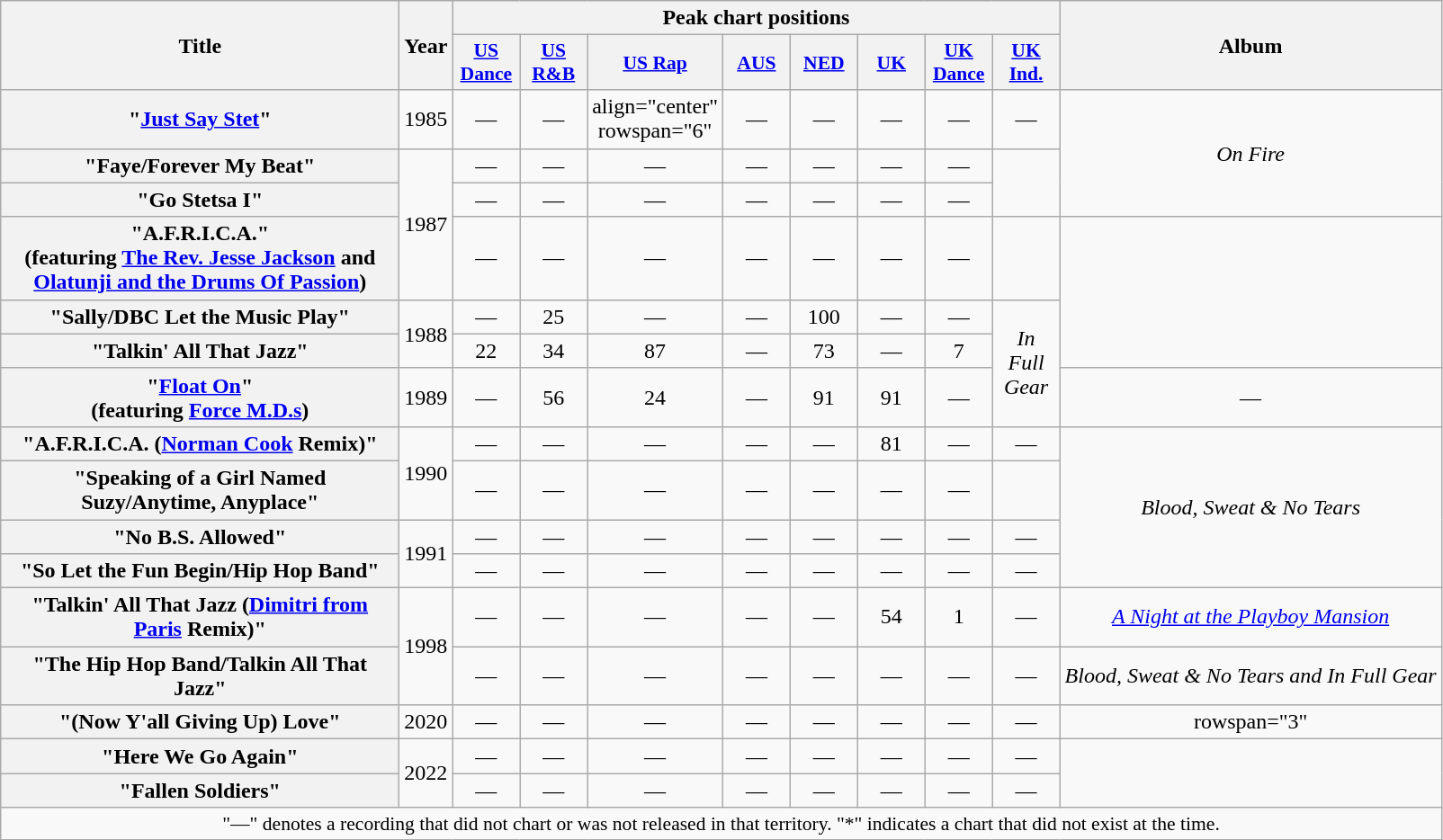<table class="wikitable plainrowheaders" style="text-align:center;" border="1">
<tr>
<th scope="col" rowspan="2" style="width:18em;">Title</th>
<th scope="col" rowspan="2">Year</th>
<th scope="col" colspan="8">Peak chart positions</th>
<th scope="col" rowspan="2">Album</th>
</tr>
<tr>
<th scope="col" style="width:3em;font-size:90%;"><a href='#'>US Dance</a><br></th>
<th scope="col" style="width:3em;font-size:90%;"><a href='#'>US R&B</a><br></th>
<th scope="col" style="width:3em;font-size:90%;"><a href='#'>US Rap</a><br></th>
<th scope="col" style="width:3em;font-size:90%;"><a href='#'>AUS</a><br></th>
<th scope="col" style="width:3em;font-size:90%;"><a href='#'>NED</a><br></th>
<th scope="col" style="width:3em;font-size:90%;"><a href='#'>UK</a><br></th>
<th scope="col" style="width:3em;font-size:90%;"><a href='#'>UK Dance</a><br></th>
<th scope="col" style="width:3em;font-size:90%;"><a href='#'>UK Ind.</a><br></th>
</tr>
<tr>
<th scope="row">"<a href='#'>Just Say Stet</a>"</th>
<td>1985</td>
<td>—</td>
<td>—</td>
<td>align="center" rowspan="6" </td>
<td>—</td>
<td>—</td>
<td>—</td>
<td>—</td>
<td>—</td>
<td rowspan="3"><em>On Fire</em></td>
</tr>
<tr>
<th scope="row">"Faye/Forever My Beat"</th>
<td rowspan="3">1987</td>
<td>—</td>
<td>—</td>
<td>—</td>
<td>—</td>
<td>—</td>
<td>—</td>
<td>—</td>
</tr>
<tr>
<th scope="row">"Go Stetsa I"</th>
<td>—</td>
<td>—</td>
<td>—</td>
<td>—</td>
<td>—</td>
<td>—</td>
<td>—</td>
</tr>
<tr>
<th scope="row">"A.F.R.I.C.A."<br><span>(featuring <a href='#'>The Rev.
Jesse Jackson</a> and <a href='#'>Olatunji and the Drums Of Passion</a>)</span></th>
<td>—</td>
<td>—</td>
<td>—</td>
<td>—</td>
<td>—</td>
<td>—</td>
<td>—</td>
<td></td>
</tr>
<tr>
<th scope="row">"Sally/DBC Let the Music Play"</th>
<td rowspan="2">1988</td>
<td>—</td>
<td>25</td>
<td>—</td>
<td>—</td>
<td>100</td>
<td>—</td>
<td>—</td>
<td rowspan="3"><em>In Full Gear</em></td>
</tr>
<tr>
<th scope="row">"Talkin' All That Jazz"</th>
<td>22</td>
<td>34</td>
<td>87</td>
<td>—</td>
<td>73</td>
<td>—</td>
<td>7</td>
</tr>
<tr>
<th scope="row">"<a href='#'>Float On</a>"<br><span>(featuring <a href='#'>Force M.D.s</a>)</span></th>
<td>1989</td>
<td>—</td>
<td>56</td>
<td>24</td>
<td>—</td>
<td>91</td>
<td>91</td>
<td>—</td>
<td>—</td>
</tr>
<tr>
<th scope="row">"A.F.R.I.C.A. (<a href='#'>Norman Cook</a> Remix)"</th>
<td rowspan="2">1990</td>
<td>—</td>
<td>—</td>
<td>—</td>
<td>—</td>
<td>—</td>
<td>81</td>
<td>—</td>
<td>—</td>
<td rowspan="4"><em>Blood, Sweat & No Tears</em></td>
</tr>
<tr>
<th scope="row">"Speaking of a Girl Named Suzy/Anytime, Anyplace"</th>
<td>—</td>
<td>—</td>
<td>—</td>
<td>—</td>
<td>—</td>
<td>—</td>
<td>—</td>
</tr>
<tr>
<th scope="row">"No B.S. Allowed"</th>
<td rowspan="2">1991</td>
<td>—</td>
<td>—</td>
<td>—</td>
<td>—</td>
<td>—</td>
<td>—</td>
<td>—</td>
<td>—</td>
</tr>
<tr>
<th scope="row">"So Let the Fun Begin/Hip Hop Band"</th>
<td>—</td>
<td>—</td>
<td>—</td>
<td>—</td>
<td>—</td>
<td>—</td>
<td>—</td>
<td>—</td>
</tr>
<tr>
<th scope="row">"Talkin' All That Jazz (<a href='#'>Dimitri from Paris</a> Remix)"</th>
<td rowspan="2">1998</td>
<td>—</td>
<td>—</td>
<td>—</td>
<td>—</td>
<td>—</td>
<td>54</td>
<td>1</td>
<td>—</td>
<td><em><a href='#'>A Night at the Playboy Mansion</a></em></td>
</tr>
<tr>
<th scope="row">"The Hip Hop Band/Talkin All That Jazz"</th>
<td>—</td>
<td>—</td>
<td>—</td>
<td>—</td>
<td>—</td>
<td>—</td>
<td>—</td>
<td>—</td>
<td><em>Blood, Sweat & No Tears and In Full Gear</em></td>
</tr>
<tr>
<th scope="row">"(Now Y'all Giving Up) Love"</th>
<td>2020</td>
<td>—</td>
<td>—</td>
<td>—</td>
<td>—</td>
<td>—</td>
<td>—</td>
<td>—</td>
<td>—</td>
<td>rowspan="3" </td>
</tr>
<tr>
<th scope="row">"Here We Go Again"</th>
<td rowspan="2">2022</td>
<td>—</td>
<td>—</td>
<td>—</td>
<td>—</td>
<td>—</td>
<td>—</td>
<td>—</td>
<td>—</td>
</tr>
<tr>
<th scope="row">"Fallen Soldiers"</th>
<td>—</td>
<td>—</td>
<td>—</td>
<td>—</td>
<td>—</td>
<td>—</td>
<td>—</td>
<td>—</td>
</tr>
<tr>
<td colspan="15" style="font-size:90%">"—" denotes a recording that did not chart or was not released in that territory. "*" indicates a chart that did not exist at the time.</td>
</tr>
</table>
